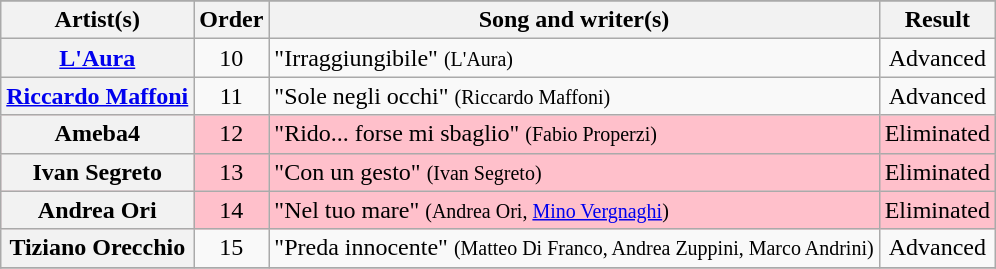<table class="wikitable plainrowheaders sortable">
<tr>
</tr>
<tr>
<th>Artist(s)</th>
<th>Order</th>
<th>Song and writer(s)</th>
<th>Result</th>
</tr>
<tr>
<th scope="row"><a href='#'>L'Aura</a></th>
<td style="text-align:center;">10</td>
<td>"Irraggiungibile" <small>(L'Aura)</small></td>
<td style="text-align:center;">Advanced</td>
</tr>
<tr>
<th scope="row"><a href='#'>Riccardo Maffoni</a></th>
<td style="text-align:center;">11</td>
<td>"Sole negli occhi" <small>(Riccardo Maffoni)</small></td>
<td style="text-align:center;">Advanced</td>
</tr>
<tr style="background:pink;">
<th scope="row">Ameba4</th>
<td style="text-align:center;">12</td>
<td>"Rido... forse mi sbaglio" <small>(Fabio Properzi)</small></td>
<td style="text-align:center;">Eliminated</td>
</tr>
<tr style="background:pink;">
<th scope="row">Ivan Segreto</th>
<td style="text-align:center;">13</td>
<td>"Con un gesto" <small>(Ivan Segreto)</small></td>
<td style="text-align:center;">Eliminated</td>
</tr>
<tr style="background:pink;">
<th scope="row">Andrea Ori</th>
<td style="text-align:center;">14</td>
<td>"Nel tuo mare" <small>(Andrea Ori, <a href='#'>Mino Vergnaghi</a>)</small></td>
<td style="text-align:center;">Eliminated</td>
</tr>
<tr>
<th scope="row">Tiziano Orecchio</th>
<td style="text-align:center;">15</td>
<td>"Preda innocente" <small>(Matteo Di Franco, Andrea Zuppini, Marco Andrini)</small></td>
<td style="text-align:center;">Advanced</td>
</tr>
<tr>
</tr>
</table>
